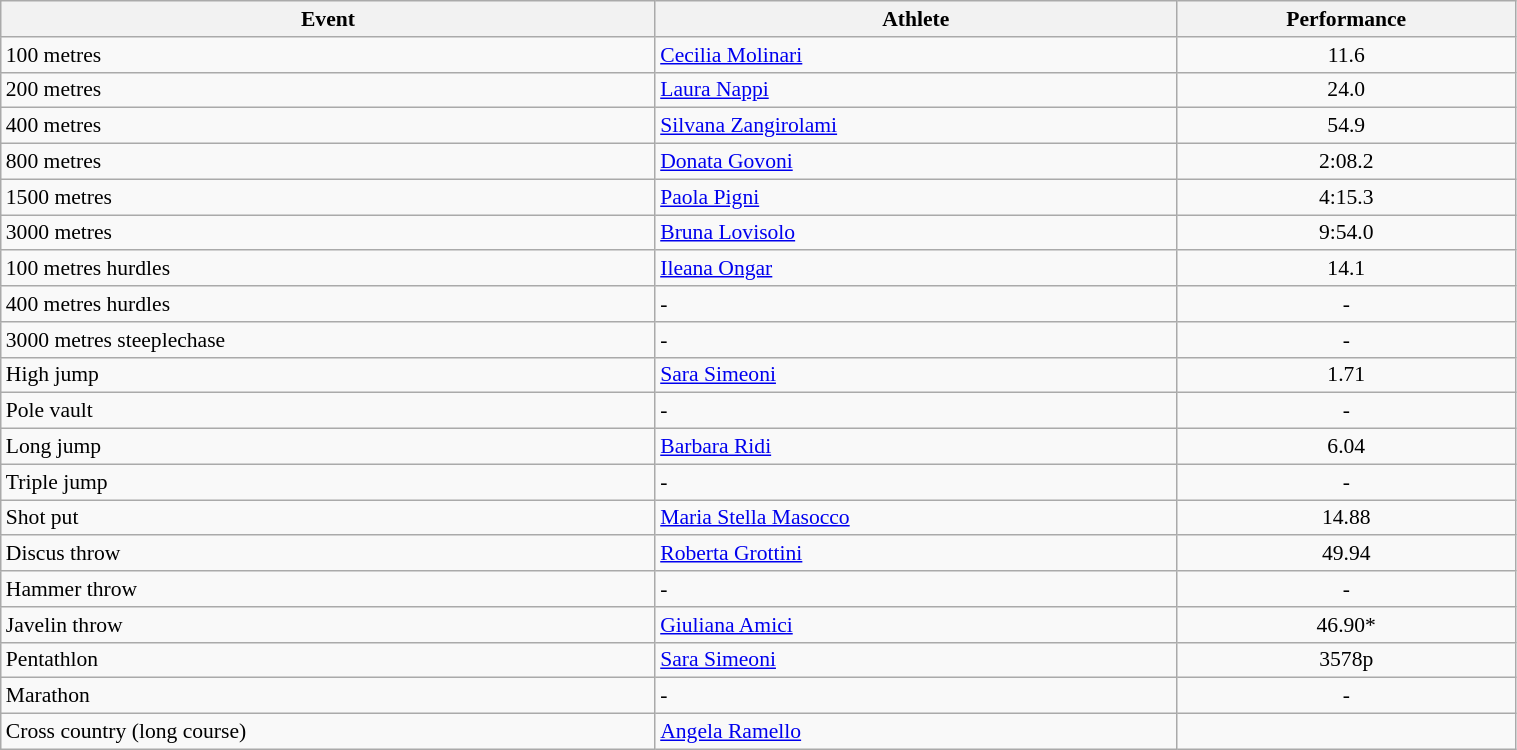<table class="wikitable" width=80% style="font-size:90%; text-align:left;">
<tr>
<th>Event</th>
<th>Athlete</th>
<th>Performance</th>
</tr>
<tr>
<td>100 metres</td>
<td><a href='#'>Cecilia Molinari</a></td>
<td align=center>11.6</td>
</tr>
<tr>
<td>200 metres</td>
<td><a href='#'>Laura Nappi</a></td>
<td align=center>24.0</td>
</tr>
<tr>
<td>400 metres</td>
<td><a href='#'>Silvana Zangirolami</a></td>
<td align=center>54.9</td>
</tr>
<tr>
<td>800 metres</td>
<td><a href='#'>Donata Govoni</a></td>
<td align=center>2:08.2</td>
</tr>
<tr>
<td>1500 metres</td>
<td><a href='#'>Paola Pigni</a></td>
<td align=center>4:15.3</td>
</tr>
<tr>
<td>3000 metres</td>
<td><a href='#'>Bruna Lovisolo</a></td>
<td align=center>9:54.0</td>
</tr>
<tr>
<td>100 metres hurdles</td>
<td><a href='#'>Ileana Ongar</a></td>
<td align=center>14.1</td>
</tr>
<tr>
<td>400 metres hurdles</td>
<td>-</td>
<td align=center>-</td>
</tr>
<tr>
<td>3000 metres steeplechase</td>
<td>-</td>
<td align=center>-</td>
</tr>
<tr>
<td>High jump</td>
<td><a href='#'>Sara Simeoni</a></td>
<td align=center>1.71</td>
</tr>
<tr>
<td>Pole vault</td>
<td>-</td>
<td align=center>-</td>
</tr>
<tr>
<td>Long jump</td>
<td><a href='#'>Barbara Ridi</a></td>
<td align=center>6.04</td>
</tr>
<tr>
<td>Triple jump</td>
<td>-</td>
<td align=center>-</td>
</tr>
<tr>
<td>Shot put</td>
<td><a href='#'>Maria Stella Masocco</a></td>
<td align=center>14.88</td>
</tr>
<tr>
<td>Discus throw</td>
<td><a href='#'>Roberta Grottini</a></td>
<td align=center>49.94</td>
</tr>
<tr>
<td>Hammer throw</td>
<td>-</td>
<td align=center>-</td>
</tr>
<tr>
<td>Javelin throw</td>
<td><a href='#'>Giuliana Amici</a></td>
<td align=center>46.90*</td>
</tr>
<tr>
<td>Pentathlon</td>
<td><a href='#'>Sara Simeoni</a></td>
<td align=center>3578p</td>
</tr>
<tr>
<td>Marathon</td>
<td>-</td>
<td align=center>-</td>
</tr>
<tr>
<td>Cross country (long course)</td>
<td><a href='#'>Angela Ramello</a></td>
<td align=center></td>
</tr>
</table>
